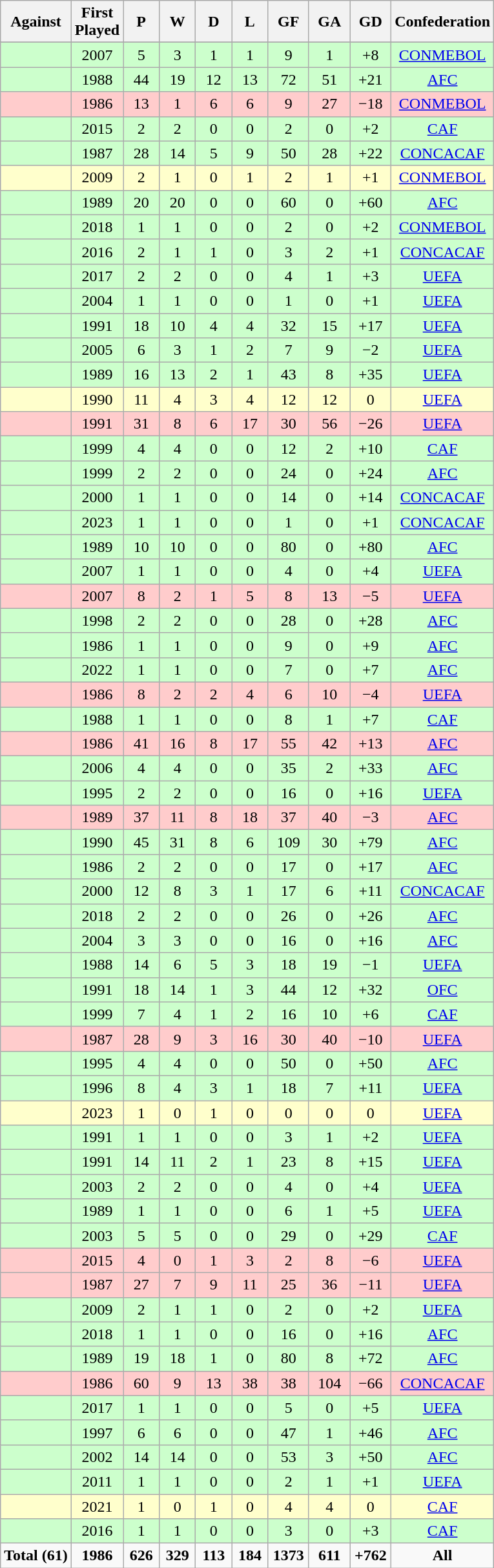<table class="wikitable sortable " style="text-align: center; font-size: 100%;">
<tr>
<th>Against</th>
<th width=40>First Played</th>
<th width=30>P</th>
<th width=30>W</th>
<th width=30>D</th>
<th width=30>L</th>
<th width=35>GF</th>
<th width=35>GA</th>
<th width=35>GD</th>
<th>Confederation</th>
</tr>
<tr>
</tr>
<tr bgcolor=#CCFFCC>
<td align=left></td>
<td>2007</td>
<td>5</td>
<td>3</td>
<td>1</td>
<td>1</td>
<td>9</td>
<td>1</td>
<td>+8</td>
<td><a href='#'>CONMEBOL</a></td>
</tr>
<tr bgcolor=#CCFFCC>
<td align=left></td>
<td>1988</td>
<td>44</td>
<td>19</td>
<td>12</td>
<td>13</td>
<td>72</td>
<td>51</td>
<td>+21</td>
<td><a href='#'>AFC</a></td>
</tr>
<tr bgcolor=#FFCCCC>
<td align=left></td>
<td>1986</td>
<td>13</td>
<td>1</td>
<td>6</td>
<td>6</td>
<td>9</td>
<td>27</td>
<td>−18</td>
<td><a href='#'>CONMEBOL</a></td>
</tr>
<tr bgcolor=#CCFFCC>
<td align=left></td>
<td>2015</td>
<td>2</td>
<td>2</td>
<td>0</td>
<td>0</td>
<td>2</td>
<td>0</td>
<td>+2</td>
<td><a href='#'>CAF</a></td>
</tr>
<tr bgcolor=#CCFFCC>
<td align=left></td>
<td>1987</td>
<td>28</td>
<td>14</td>
<td>5</td>
<td>9</td>
<td>50</td>
<td>28</td>
<td>+22</td>
<td><a href='#'>CONCACAF</a></td>
</tr>
<tr bgcolor=#FFFFCC>
<td align=left></td>
<td>2009</td>
<td>2</td>
<td>1</td>
<td>0</td>
<td>1</td>
<td>2</td>
<td>1</td>
<td>+1</td>
<td><a href='#'>CONMEBOL</a></td>
</tr>
<tr bgcolor=#CCFFCC>
<td align=left></td>
<td>1989</td>
<td>20</td>
<td>20</td>
<td>0</td>
<td>0</td>
<td>60</td>
<td>0</td>
<td>+60</td>
<td><a href='#'>AFC</a></td>
</tr>
<tr bgcolor=#CCFFCC>
<td align=left></td>
<td>2018</td>
<td>1</td>
<td>1</td>
<td>0</td>
<td>0</td>
<td>2</td>
<td>0</td>
<td>+2</td>
<td><a href='#'>CONMEBOL</a></td>
</tr>
<tr bgcolor=#CCFFCC>
<td align=left></td>
<td>2016</td>
<td>2</td>
<td>1</td>
<td>1</td>
<td>0</td>
<td>3</td>
<td>2</td>
<td>+1</td>
<td><a href='#'>CONCACAF</a></td>
</tr>
<tr bgcolor=#CCFFCC>
<td align=left></td>
<td>2017</td>
<td>2</td>
<td>2</td>
<td>0</td>
<td>0</td>
<td>4</td>
<td>1</td>
<td>+3</td>
<td><a href='#'>UEFA</a></td>
</tr>
<tr bgcolor=#CCFFCC>
<td align=left></td>
<td>2004</td>
<td>1</td>
<td>1</td>
<td>0</td>
<td>0</td>
<td>1</td>
<td>0</td>
<td>+1</td>
<td><a href='#'>UEFA</a></td>
</tr>
<tr bgcolor=#CCFFCC>
<td align=left></td>
<td>1991</td>
<td>18</td>
<td>10</td>
<td>4</td>
<td>4</td>
<td>32</td>
<td>15</td>
<td>+17</td>
<td><a href='#'>UEFA</a></td>
</tr>
<tr bgcolor=#CCFFCC>
<td align=left></td>
<td>2005</td>
<td>6</td>
<td>3</td>
<td>1</td>
<td>2</td>
<td>7</td>
<td>9</td>
<td>−2</td>
<td><a href='#'>UEFA</a></td>
</tr>
<tr bgcolor=#CCFFCC>
<td align=left></td>
<td>1989</td>
<td>16</td>
<td>13</td>
<td>2</td>
<td>1</td>
<td>43</td>
<td>8</td>
<td>+35</td>
<td><a href='#'>UEFA</a></td>
</tr>
<tr bgcolor=#FFFFCC>
<td align=left></td>
<td>1990</td>
<td>11</td>
<td>4</td>
<td>3</td>
<td>4</td>
<td>12</td>
<td>12</td>
<td>0</td>
<td><a href='#'>UEFA</a></td>
</tr>
<tr bgcolor=#FFCCCC>
<td align=left></td>
<td>1991</td>
<td>31</td>
<td>8</td>
<td>6</td>
<td>17</td>
<td>30</td>
<td>56</td>
<td>−26</td>
<td><a href='#'>UEFA</a></td>
</tr>
<tr bgcolor=#CCFFCC>
<td align=left></td>
<td>1999</td>
<td>4</td>
<td>4</td>
<td>0</td>
<td>0</td>
<td>12</td>
<td>2</td>
<td>+10</td>
<td><a href='#'>CAF</a></td>
</tr>
<tr bgcolor=#CCFFCC>
<td align=left></td>
<td>1999</td>
<td>2</td>
<td>2</td>
<td>0</td>
<td>0</td>
<td>24</td>
<td>0</td>
<td>+24</td>
<td><a href='#'>AFC</a></td>
</tr>
<tr bgcolor=#CCFFCC>
<td align=left></td>
<td>2000</td>
<td>1</td>
<td>1</td>
<td>0</td>
<td>0</td>
<td>14</td>
<td>0</td>
<td>+14</td>
<td><a href='#'>CONCACAF</a></td>
</tr>
<tr bgcolor=#CCFFCC>
<td align=left></td>
<td>2023</td>
<td>1</td>
<td>1</td>
<td>0</td>
<td>0</td>
<td>1</td>
<td>0</td>
<td>+1</td>
<td><a href='#'>CONCACAF</a></td>
</tr>
<tr bgcolor=#CCFFCC>
<td align=left></td>
<td>1989</td>
<td>10</td>
<td>10</td>
<td>0</td>
<td>0</td>
<td>80</td>
<td>0</td>
<td>+80</td>
<td><a href='#'>AFC</a></td>
</tr>
<tr bgcolor=#CCFFCC>
<td align=left></td>
<td>2007</td>
<td>1</td>
<td>1</td>
<td>0</td>
<td>0</td>
<td>4</td>
<td>0</td>
<td>+4</td>
<td><a href='#'>UEFA</a></td>
</tr>
<tr bgcolor=#FFCCCC>
<td align=left></td>
<td>2007</td>
<td>8</td>
<td>2</td>
<td>1</td>
<td>5</td>
<td>8</td>
<td>13</td>
<td>−5</td>
<td><a href='#'>UEFA</a></td>
</tr>
<tr bgcolor=#CCFFCC>
<td align=left></td>
<td>1998</td>
<td>2</td>
<td>2</td>
<td>0</td>
<td>0</td>
<td>28</td>
<td>0</td>
<td>+28</td>
<td><a href='#'>AFC</a></td>
</tr>
<tr bgcolor=#CCFFCC>
<td align=left></td>
<td>1986</td>
<td>1</td>
<td>1</td>
<td>0</td>
<td>0</td>
<td>9</td>
<td>0</td>
<td>+9</td>
<td><a href='#'>AFC</a></td>
</tr>
<tr bgcolor=#CCFFCC>
<td align=left></td>
<td>2022</td>
<td>1</td>
<td>1</td>
<td>0</td>
<td>0</td>
<td>7</td>
<td>0</td>
<td>+7</td>
<td><a href='#'>AFC</a></td>
</tr>
<tr bgcolor=#FFCCCC>
<td align=left></td>
<td>1986</td>
<td>8</td>
<td>2</td>
<td>2</td>
<td>4</td>
<td>6</td>
<td>10</td>
<td>−4</td>
<td><a href='#'>UEFA</a></td>
</tr>
<tr bgcolor=#CCFFCC>
<td align=left></td>
<td>1988</td>
<td>1</td>
<td>1</td>
<td>0</td>
<td>0</td>
<td>8</td>
<td>1</td>
<td>+7</td>
<td><a href='#'>CAF</a></td>
</tr>
<tr bgcolor=#FFCCCC>
<td align=left></td>
<td>1986</td>
<td>41</td>
<td>16</td>
<td>8</td>
<td>17</td>
<td>55</td>
<td>42</td>
<td>+13</td>
<td><a href='#'>AFC</a></td>
</tr>
<tr bgcolor=#CCFFCC>
<td align=left></td>
<td>2006</td>
<td>4</td>
<td>4</td>
<td>0</td>
<td>0</td>
<td>35</td>
<td>2</td>
<td>+33</td>
<td><a href='#'>AFC</a></td>
</tr>
<tr bgcolor=#CCFFCC>
<td align=left></td>
<td>1995</td>
<td>2</td>
<td>2</td>
<td>0</td>
<td>0</td>
<td>16</td>
<td>0</td>
<td>+16</td>
<td><a href='#'>UEFA</a></td>
</tr>
<tr bgcolor=#FFCCCC>
<td align=left></td>
<td>1989</td>
<td>37</td>
<td>11</td>
<td>8</td>
<td>18</td>
<td>37</td>
<td>40</td>
<td>−3</td>
<td><a href='#'>AFC</a></td>
</tr>
<tr bgcolor=#CCFFCC>
<td align=left></td>
<td>1990</td>
<td>45</td>
<td>31</td>
<td>8</td>
<td>6</td>
<td>109</td>
<td>30</td>
<td>+79</td>
<td><a href='#'>AFC</a></td>
</tr>
<tr bgcolor=#CCFFCC>
<td align=left></td>
<td>1986</td>
<td>2</td>
<td>2</td>
<td>0</td>
<td>0</td>
<td>17</td>
<td>0</td>
<td>+17</td>
<td><a href='#'>AFC</a></td>
</tr>
<tr bgcolor=#CCFFCC>
<td align=left></td>
<td>2000</td>
<td>12</td>
<td>8</td>
<td>3</td>
<td>1</td>
<td>17</td>
<td>6</td>
<td>+11</td>
<td><a href='#'>CONCACAF</a></td>
</tr>
<tr bgcolor=#CCFFCC>
<td align=left></td>
<td>2018</td>
<td>2</td>
<td>2</td>
<td>0</td>
<td>0</td>
<td>26</td>
<td>0</td>
<td>+26</td>
<td><a href='#'>AFC</a></td>
</tr>
<tr bgcolor=#CCFFCC>
<td align=left></td>
<td>2004</td>
<td>3</td>
<td>3</td>
<td>0</td>
<td>0</td>
<td>16</td>
<td>0</td>
<td>+16</td>
<td><a href='#'>AFC</a></td>
</tr>
<tr bgcolor=#CCFFCC>
<td align=left></td>
<td>1988</td>
<td>14</td>
<td>6</td>
<td>5</td>
<td>3</td>
<td>18</td>
<td>19</td>
<td>−1</td>
<td><a href='#'>UEFA</a></td>
</tr>
<tr bgcolor=#CCFFCC>
<td align=left></td>
<td>1991</td>
<td>18</td>
<td>14</td>
<td>1</td>
<td>3</td>
<td>44</td>
<td>12</td>
<td>+32</td>
<td><a href='#'>OFC</a></td>
</tr>
<tr bgcolor=#CCFFCC>
<td align=left></td>
<td>1999</td>
<td>7</td>
<td>4</td>
<td>1</td>
<td>2</td>
<td>16</td>
<td>10</td>
<td>+6</td>
<td><a href='#'>CAF</a></td>
</tr>
<tr bgcolor=#FFCCCC>
<td align=left></td>
<td>1987</td>
<td>28</td>
<td>9</td>
<td>3</td>
<td>16</td>
<td>30</td>
<td>40</td>
<td>−10</td>
<td><a href='#'>UEFA</a></td>
</tr>
<tr bgcolor=#CCFFCC>
<td align=left></td>
<td>1995</td>
<td>4</td>
<td>4</td>
<td>0</td>
<td>0</td>
<td>50</td>
<td>0</td>
<td>+50</td>
<td><a href='#'>AFC</a></td>
</tr>
<tr bgcolor=#CCFFCC>
<td align=left></td>
<td>1996</td>
<td>8</td>
<td>4</td>
<td>3</td>
<td>1</td>
<td>18</td>
<td>7</td>
<td>+11</td>
<td><a href='#'>UEFA</a></td>
</tr>
<tr bgcolor=#FFFFCC>
<td align=left></td>
<td>2023</td>
<td>1</td>
<td>0</td>
<td>1</td>
<td>0</td>
<td>0</td>
<td>0</td>
<td>0</td>
<td><a href='#'>UEFA</a></td>
</tr>
<tr bgcolor=#CCFFCC>
<td align=left></td>
<td>1991</td>
<td>1</td>
<td>1</td>
<td>0</td>
<td>0</td>
<td>3</td>
<td>1</td>
<td>+2</td>
<td><a href='#'>UEFA</a></td>
</tr>
<tr bgcolor=#CCFFCC>
<td align=left></td>
<td>1991</td>
<td>14</td>
<td>11</td>
<td>2</td>
<td>1</td>
<td>23</td>
<td>8</td>
<td>+15</td>
<td><a href='#'>UEFA</a></td>
</tr>
<tr bgcolor=#CCFFCC>
<td align=left></td>
<td>2003</td>
<td>2</td>
<td>2</td>
<td>0</td>
<td>0</td>
<td>4</td>
<td>0</td>
<td>+4</td>
<td><a href='#'>UEFA</a></td>
</tr>
<tr bgcolor=#CCFFCC>
<td align=left></td>
<td>1989</td>
<td>1</td>
<td>1</td>
<td>0</td>
<td>0</td>
<td>6</td>
<td>1</td>
<td>+5</td>
<td><a href='#'>UEFA</a></td>
</tr>
<tr bgcolor=#CCFFCC>
<td align=left></td>
<td>2003</td>
<td>5</td>
<td>5</td>
<td>0</td>
<td>0</td>
<td>29</td>
<td>0</td>
<td>+29</td>
<td><a href='#'>CAF</a></td>
</tr>
<tr bgcolor=#FFCCCC>
<td align=left></td>
<td>2015</td>
<td>4</td>
<td>0</td>
<td>1</td>
<td>3</td>
<td>2</td>
<td>8</td>
<td>−6</td>
<td><a href='#'>UEFA</a></td>
</tr>
<tr bgcolor=#FFCCCC>
<td align=left></td>
<td>1987</td>
<td>27</td>
<td>7</td>
<td>9</td>
<td>11</td>
<td>25</td>
<td>36</td>
<td>−11</td>
<td><a href='#'>UEFA</a></td>
</tr>
<tr bgcolor=#CCFFCC>
<td align=left></td>
<td>2009</td>
<td>2</td>
<td>1</td>
<td>1</td>
<td>0</td>
<td>2</td>
<td>0</td>
<td>+2</td>
<td><a href='#'>UEFA</a></td>
</tr>
<tr bgcolor=#CCFFCC>
<td align=left></td>
<td>2018</td>
<td>1</td>
<td>1</td>
<td>0</td>
<td>0</td>
<td>16</td>
<td>0</td>
<td>+16</td>
<td><a href='#'>AFC</a></td>
</tr>
<tr bgcolor=#CCFFCC>
<td align=left></td>
<td>1989</td>
<td>19</td>
<td>18</td>
<td>1</td>
<td>0</td>
<td>80</td>
<td>8</td>
<td>+72</td>
<td><a href='#'>AFC</a></td>
</tr>
<tr bgcolor=#FFCCCC>
<td align=left></td>
<td>1986</td>
<td>60</td>
<td>9</td>
<td>13</td>
<td>38</td>
<td>38</td>
<td>104</td>
<td>−66</td>
<td><a href='#'>CONCACAF</a></td>
</tr>
<tr bgcolor=#CCFFCC>
<td align=left></td>
<td>2017</td>
<td>1</td>
<td>1</td>
<td>0</td>
<td>0</td>
<td>5</td>
<td>0</td>
<td>+5</td>
<td><a href='#'>UEFA</a></td>
</tr>
<tr bgcolor=#CCFFCC>
<td align=left></td>
<td>1997</td>
<td>6</td>
<td>6</td>
<td>0</td>
<td>0</td>
<td>47</td>
<td>1</td>
<td>+46</td>
<td><a href='#'>AFC</a></td>
</tr>
<tr bgcolor=#CCFFCC>
<td align=left></td>
<td>2002</td>
<td>14</td>
<td>14</td>
<td>0</td>
<td>0</td>
<td>53</td>
<td>3</td>
<td>+50</td>
<td><a href='#'>AFC</a></td>
</tr>
<tr bgcolor=#CCFFCC>
<td align=left></td>
<td>2011</td>
<td>1</td>
<td>1</td>
<td>0</td>
<td>0</td>
<td>2</td>
<td>1</td>
<td>+1</td>
<td><a href='#'>UEFA</a></td>
</tr>
<tr bgcolor=#FFFFCC>
<td align=left></td>
<td>2021</td>
<td>1</td>
<td>0</td>
<td>1</td>
<td>0</td>
<td>4</td>
<td>4</td>
<td>0</td>
<td><a href='#'>CAF</a></td>
</tr>
<tr bgcolor=#CCFFCC>
<td align=left></td>
<td>2016</td>
<td>1</td>
<td>1</td>
<td>0</td>
<td>0</td>
<td>3</td>
<td>0</td>
<td>+3</td>
<td><a href='#'>CAF</a></td>
</tr>
<tr>
<td align=center><strong>Total (61)</strong></td>
<td><strong>1986</strong></td>
<td><strong>626</strong></td>
<td><strong>329</strong></td>
<td><strong>113</strong></td>
<td><strong>184</strong></td>
<td><strong>1373</strong></td>
<td><strong>611</strong></td>
<td><strong>+762</strong></td>
<td align=center><strong>All</strong></td>
</tr>
</table>
